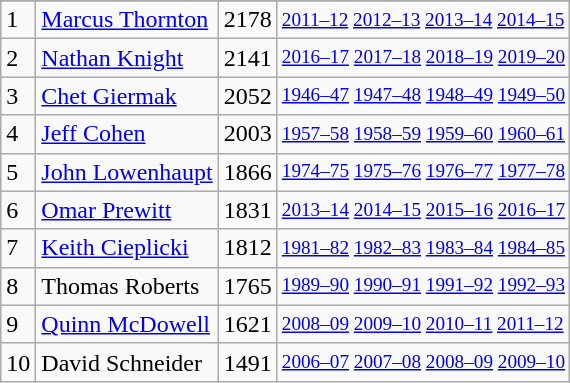<table class="wikitable">
<tr>
</tr>
<tr>
<td>1</td>
<td><a href='#'>Marcus Thornton</a></td>
<td>2178</td>
<td style="font-size:80%;"><a href='#'>2011–12</a> <a href='#'>2012–13</a> <a href='#'>2013–14</a> <a href='#'>2014–15</a></td>
</tr>
<tr>
<td>2</td>
<td><a href='#'>Nathan Knight</a></td>
<td>2141</td>
<td style="font-size:80%;"><a href='#'>2016–17</a> <a href='#'>2017–18</a> <a href='#'>2018–19</a> <a href='#'>2019–20</a></td>
</tr>
<tr>
<td>3</td>
<td><a href='#'>Chet Giermak</a></td>
<td>2052</td>
<td style="font-size:80%;"><a href='#'>1946–47</a> <a href='#'>1947–48</a> <a href='#'>1948–49</a> <a href='#'>1949–50</a></td>
</tr>
<tr>
<td>4</td>
<td><a href='#'>Jeff Cohen</a></td>
<td>2003</td>
<td style="font-size:80%;"><a href='#'>1957–58</a> <a href='#'>1958–59</a> <a href='#'>1959–60</a> <a href='#'>1960–61</a></td>
</tr>
<tr>
<td>5</td>
<td><a href='#'>John Lowenhaupt</a></td>
<td>1866</td>
<td style="font-size:80%;"><a href='#'>1974–75</a> <a href='#'>1975–76</a> <a href='#'>1976–77</a> <a href='#'>1977–78</a></td>
</tr>
<tr>
<td>6</td>
<td><a href='#'>Omar Prewitt</a></td>
<td>1831</td>
<td style="font-size:80%;"><a href='#'>2013–14</a> <a href='#'>2014–15</a> <a href='#'>2015–16</a> <a href='#'>2016–17</a></td>
</tr>
<tr>
<td>7</td>
<td><a href='#'>Keith Cieplicki</a></td>
<td>1812</td>
<td style="font-size:80%;"><a href='#'>1981–82</a> <a href='#'>1982–83</a> <a href='#'>1983–84</a> <a href='#'>1984–85</a></td>
</tr>
<tr>
<td>8</td>
<td>Thomas Roberts</td>
<td>1765</td>
<td style="font-size:80%;"><a href='#'>1989–90</a> <a href='#'>1990–91</a> <a href='#'>1991–92</a> <a href='#'>1992–93</a></td>
</tr>
<tr>
<td>9</td>
<td><a href='#'>Quinn McDowell</a></td>
<td>1621</td>
<td style="font-size:80%;"><a href='#'>2008–09</a> <a href='#'>2009–10</a> <a href='#'>2010–11</a> <a href='#'>2011–12</a></td>
</tr>
<tr>
<td>10</td>
<td>David Schneider</td>
<td>1491</td>
<td style="font-size:80%;"><a href='#'>2006–07</a> <a href='#'>2007–08</a> <a href='#'>2008–09</a> <a href='#'>2009–10</a></td>
</tr>
</table>
